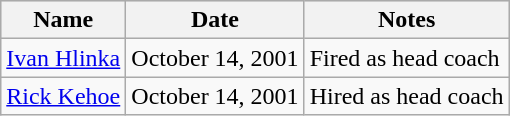<table class="wikitable">
<tr style="text-align:center; background:#ddd;">
<th>Name</th>
<th>Date</th>
<th>Notes</th>
</tr>
<tr>
<td><a href='#'>Ivan Hlinka</a></td>
<td>October 14, 2001</td>
<td>Fired as head coach</td>
</tr>
<tr>
<td><a href='#'>Rick Kehoe</a></td>
<td>October 14, 2001</td>
<td>Hired as head coach</td>
</tr>
</table>
